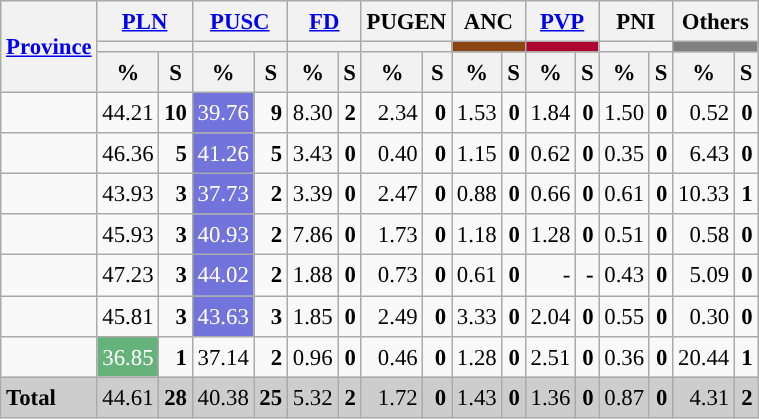<table class="wikitable sortable" style="text-align:right; font-size:95%; line-height:20px;">
<tr>
<th rowspan="3"><a href='#'>Province</a></th>
<th colspan="2" width="30px"><a href='#'>PLN</a></th>
<th colspan="2" width="30px"><a href='#'>PUSC</a></th>
<th colspan="2" width="30px"><a href='#'>FD</a></th>
<th colspan="2" width="30px">PUGEN</th>
<th colspan="2" width="30px">ANC</th>
<th colspan="2" width="30px"><a href='#'>PVP</a></th>
<th colspan="2" width="30px">PNI</th>
<th colspan="2" width="30px">Others</th>
</tr>
<tr>
<th colspan="2" style="background:"></th>
<th colspan="2" style="background:"></th>
<th colspan="2" style="background:"></th>
<th colspan="2" style="background:"></th>
<th colspan="2" style="background:saddlebrown"></th>
<th colspan="2" style="background:#AD0430"></th>
<th colspan="2" style="background:"></th>
<th colspan="2" style="background:grey"></th>
</tr>
<tr>
<th data-sort-type="number">%</th>
<th data-sort-type="number">S</th>
<th data-sort-type="number">%</th>
<th data-sort-type="number">S</th>
<th data-sort-type="number">%</th>
<th data-sort-type="number">S</th>
<th data-sort-type="number">%</th>
<th data-sort-type="number">S</th>
<th data-sort-type="number">%</th>
<th data-sort-type="number">S</th>
<th data-sort-type="number">%</th>
<th data-sort-type="number">S</th>
<th data-sort-type="number">%</th>
<th data-sort-type="number">S</th>
<th data-sort-type="number">%</th>
<th data-sort-type="number">S</th>
</tr>
<tr>
<td align="left"></td>
<td style="background:">44.21</td>
<td><strong>10</strong></td>
<td style="background:#7373dc; color:white;">39.76</td>
<td><strong>9</strong></td>
<td>8.30</td>
<td><strong>2</strong></td>
<td>2.34</td>
<td><strong>0</strong></td>
<td>1.53</td>
<td><strong>0</strong></td>
<td>1.84</td>
<td><strong>0</strong></td>
<td>1.50</td>
<td><strong>0</strong></td>
<td>0.52</td>
<td><strong>0</strong></td>
</tr>
<tr>
<td align="left"></td>
<td style="background:">46.36</td>
<td><strong>5</strong></td>
<td style="background:#7373dc; color:white;">41.26</td>
<td><strong>5</strong></td>
<td>3.43</td>
<td><strong>0</strong></td>
<td>0.40</td>
<td><strong>0</strong></td>
<td>1.15</td>
<td><strong>0</strong></td>
<td>0.62</td>
<td><strong>0</strong></td>
<td>0.35</td>
<td><strong>0</strong></td>
<td>6.43</td>
<td><strong>0</strong></td>
</tr>
<tr>
<td align="left"></td>
<td style="background:">43.93</td>
<td><strong>3</strong></td>
<td style="background:#7373dc; color:white;">37.73</td>
<td><strong>2</strong></td>
<td>3.39</td>
<td><strong>0</strong></td>
<td>2.47</td>
<td><strong>0</strong></td>
<td>0.88</td>
<td><strong>0</strong></td>
<td>0.66</td>
<td><strong>0</strong></td>
<td>0.61</td>
<td><strong>0</strong></td>
<td>10.33</td>
<td><strong>1</strong></td>
</tr>
<tr>
<td align="left"></td>
<td style="background:">45.93</td>
<td><strong>3</strong></td>
<td style="background:#7373dc; color:white;">40.93</td>
<td><strong>2</strong></td>
<td>7.86</td>
<td><strong>0</strong></td>
<td>1.73</td>
<td><strong>0</strong></td>
<td>1.18</td>
<td><strong>0</strong></td>
<td>1.28</td>
<td><strong>0</strong></td>
<td>0.51</td>
<td><strong>0</strong></td>
<td>0.58</td>
<td><strong>0</strong></td>
</tr>
<tr>
<td align="left"></td>
<td style="background:">47.23</td>
<td><strong>3</strong></td>
<td style="background:#7373dc; color:white;">44.02</td>
<td><strong>2</strong></td>
<td>1.88</td>
<td><strong>0</strong></td>
<td>0.73</td>
<td><strong>0</strong></td>
<td>0.61</td>
<td><strong>0</strong></td>
<td>-</td>
<td><strong>-</strong></td>
<td>0.43</td>
<td><strong>0</strong></td>
<td>5.09</td>
<td><strong>0</strong></td>
</tr>
<tr>
<td align="left"></td>
<td style="background:">45.81</td>
<td><strong>3</strong></td>
<td style="background:#7373dc; color:white;">43.63</td>
<td><strong>3</strong></td>
<td>1.85</td>
<td><strong>0</strong></td>
<td>2.49</td>
<td><strong>0</strong></td>
<td>3.33</td>
<td><strong>0</strong></td>
<td>2.04</td>
<td><strong>0</strong></td>
<td>0.55</td>
<td><strong>0</strong></td>
<td>0.30</td>
<td><strong>0</strong></td>
</tr>
<tr>
<td align="left"></td>
<td style="background:#66B27B; color:white;">36.85</td>
<td><strong>1</strong></td>
<td style="background:">37.14</td>
<td><strong>2</strong></td>
<td>0.96</td>
<td><strong>0</strong></td>
<td>0.46</td>
<td><strong>0</strong></td>
<td>1.28</td>
<td><strong>0</strong></td>
<td>2.51</td>
<td><strong>0</strong></td>
<td>0.36</td>
<td><strong>0</strong></td>
<td>20.44</td>
<td><strong>1</strong></td>
</tr>
<tr style="background:#CDCDCD;">
<td align="left"><strong>Total</strong></td>
<td style="background:">44.61</td>
<td><strong>28</strong></td>
<td>40.38</td>
<td><strong>25</strong></td>
<td>5.32</td>
<td><strong>2</strong></td>
<td>1.72</td>
<td><strong>0</strong></td>
<td>1.43</td>
<td><strong>0</strong></td>
<td>1.36</td>
<td><strong>0</strong></td>
<td>0.87</td>
<td><strong>0</strong></td>
<td>4.31</td>
<td><strong>2</strong></td>
</tr>
</table>
